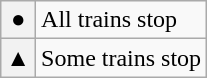<table class="wikitable">
<tr>
<th>●</th>
<td>All trains stop</td>
</tr>
<tr>
<th>▲</th>
<td>Some trains stop</td>
</tr>
</table>
